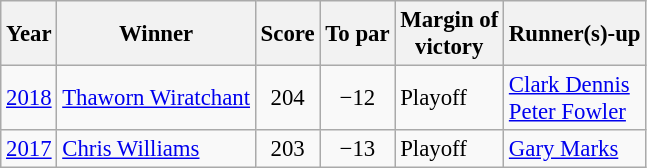<table class="wikitable" style="font-size:95%">
<tr>
<th>Year</th>
<th>Winner</th>
<th>Score</th>
<th>To par</th>
<th>Margin of<br>victory</th>
<th>Runner(s)-up</th>
</tr>
<tr>
<td><a href='#'>2018</a></td>
<td> <a href='#'>Thaworn Wiratchant</a></td>
<td align=center>204</td>
<td align=center>−12</td>
<td>Playoff</td>
<td> <a href='#'>Clark Dennis</a><br> <a href='#'>Peter Fowler</a></td>
</tr>
<tr>
<td><a href='#'>2017</a></td>
<td> <a href='#'>Chris Williams</a></td>
<td align=center>203</td>
<td align=center>−13</td>
<td>Playoff</td>
<td> <a href='#'>Gary Marks</a></td>
</tr>
</table>
